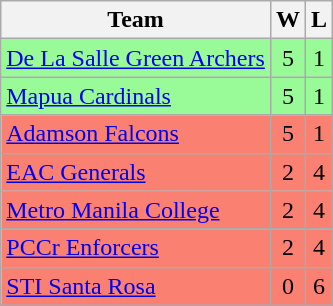<table class="wikitable" align="center"|>
<tr>
<th>Team</th>
<th>W</th>
<th>L</th>
</tr>
<tr style="text-align:center; background:#98fb98;">
<td align="left"><a href='#'>De La Salle Green Archers</a></td>
<td>5</td>
<td>1</td>
</tr>
<tr style="text-align:center; background:#98fb98;">
<td align="left"><a href='#'>Mapua Cardinals</a></td>
<td>5</td>
<td>1</td>
</tr>
<tr style="text-align:center; background:salmon;">
<td align="left"><a href='#'>Adamson Falcons</a></td>
<td>5</td>
<td>1</td>
</tr>
<tr style="text-align:center; background:salmon;">
<td align="left"><a href='#'>EAC Generals</a></td>
<td>2</td>
<td>4</td>
</tr>
<tr style="text-align:center; background:salmon;">
<td align="left"><a href='#'>Metro Manila College</a></td>
<td>2</td>
<td>4</td>
</tr>
<tr style="text-align:center; background:salmon;">
<td align="left"><a href='#'>PCCr Enforcers</a></td>
<td>2</td>
<td>4</td>
</tr>
<tr style="text-align:center; background:salmon;">
<td align="left"><a href='#'>STI Santa Rosa</a></td>
<td>0</td>
<td>6</td>
</tr>
</table>
